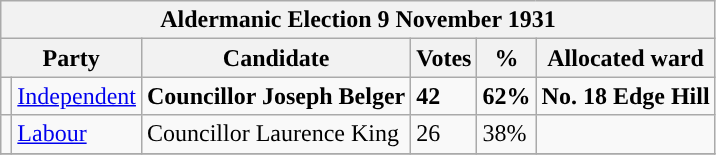<table class="wikitable">
<tr>
<th colspan="6"><strong>Aldermanic Election 9 November 1931</strong></th>
</tr>
<tr>
<th colspan="2">Party</th>
<th>Candidate</th>
<th>Votes</th>
<th>%</th>
<th>Allocated ward</th>
</tr>
<tr>
<td style="background-color:"></td>
<td><a href='#'>Independent</a></td>
<td><strong>Councillor Joseph Belger</strong></td>
<td><strong>42</strong></td>
<td><strong>62%</strong></td>
<td><strong>No. 18 Edge Hill</strong></td>
</tr>
<tr>
<td style="background-color:"></td>
<td><a href='#'>Labour</a></td>
<td>Councillor Laurence King</td>
<td>26</td>
<td>38%</td>
<td></td>
</tr>
<tr>
</tr>
</table>
